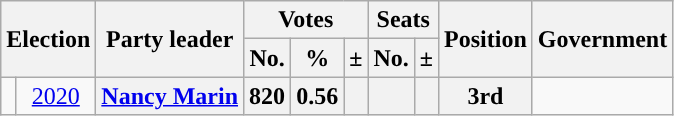<table class="wikitable" style="text-align:center">
<tr>
<th colspan="2" rowspan="2"><strong>Election</strong></th>
<th rowspan="2"><strong>Party leader</strong></th>
<th colspan="3">Votes</th>
<th colspan="2">Seats</th>
<th rowspan="2"><strong>Position</strong></th>
<th rowspan="2">Government</th>
</tr>
<tr>
<th>No.</th>
<th><strong>%</strong></th>
<th>±</th>
<th><strong>No.</strong></th>
<th>±</th>
</tr>
<tr>
<td></td>
<td><a href='#'>2020</a></td>
<th><a href='#'>Nancy Marin</a></th>
<th>820</th>
<th>0.56</th>
<th></th>
<th></th>
<th></th>
<th>3rd</th>
<td></td>
</tr>
</table>
